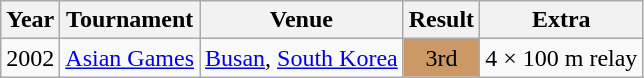<table class=wikitable>
<tr>
<th>Year</th>
<th>Tournament</th>
<th>Venue</th>
<th>Result</th>
<th>Extra</th>
</tr>
<tr>
<td>2002</td>
<td><a href='#'>Asian Games</a></td>
<td><a href='#'>Busan</a>, <a href='#'>South Korea</a></td>
<td bgcolor="cc9966" align="center">3rd</td>
<td>4 × 100 m relay</td>
</tr>
</table>
